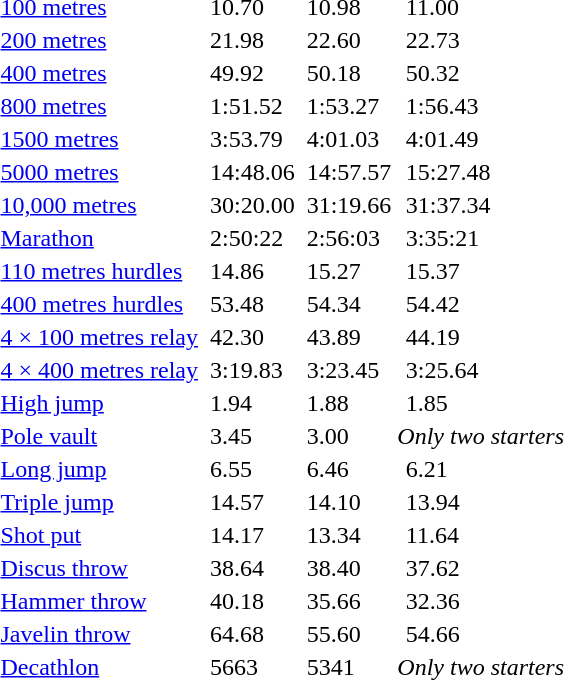<table>
<tr>
<td><a href='#'>100 metres</a></td>
<td align=left></td>
<td>10.70</td>
<td align=left></td>
<td>10.98</td>
<td align=left></td>
<td>11.00</td>
</tr>
<tr>
<td><a href='#'>200 metres</a></td>
<td align=left></td>
<td>21.98</td>
<td align=left></td>
<td>22.60</td>
<td align=left></td>
<td>22.73</td>
</tr>
<tr>
<td><a href='#'>400 metres</a></td>
<td align=left></td>
<td>49.92</td>
<td align=left></td>
<td>50.18</td>
<td align=left></td>
<td>50.32</td>
</tr>
<tr>
<td><a href='#'>800 metres</a></td>
<td align=left></td>
<td>1:51.52</td>
<td align=left></td>
<td>1:53.27</td>
<td align=left></td>
<td>1:56.43</td>
</tr>
<tr>
<td><a href='#'>1500 metres</a></td>
<td align=left></td>
<td>3:53.79</td>
<td align=left></td>
<td>4:01.03</td>
<td align=left></td>
<td>4:01.49</td>
</tr>
<tr>
<td><a href='#'>5000 metres</a></td>
<td align=left></td>
<td>14:48.06</td>
<td align=left></td>
<td>14:57.57</td>
<td align=left></td>
<td>15:27.48</td>
</tr>
<tr>
<td><a href='#'>10,000 metres</a></td>
<td align=left></td>
<td>30:20.00</td>
<td align=left></td>
<td>31:19.66</td>
<td align=left></td>
<td>31:37.34</td>
</tr>
<tr>
<td><a href='#'>Marathon</a></td>
<td align=left></td>
<td>2:50:22</td>
<td align=left></td>
<td>2:56:03</td>
<td align=left></td>
<td>3:35:21</td>
</tr>
<tr>
<td><a href='#'>110 metres hurdles</a></td>
<td align=left></td>
<td>14.86</td>
<td align=left></td>
<td>15.27</td>
<td align=left></td>
<td>15.37</td>
</tr>
<tr>
<td><a href='#'>400 metres hurdles</a></td>
<td align=left></td>
<td>53.48</td>
<td align=left></td>
<td>54.34</td>
<td align=left></td>
<td>54.42</td>
</tr>
<tr>
<td><a href='#'>4 × 100 metres relay</a></td>
<td></td>
<td>42.30</td>
<td></td>
<td>43.89</td>
<td></td>
<td>44.19</td>
</tr>
<tr>
<td><a href='#'>4 × 400 metres relay</a></td>
<td></td>
<td>3:19.83</td>
<td></td>
<td>3:23.45</td>
<td></td>
<td>3:25.64</td>
</tr>
<tr>
<td><a href='#'>High jump</a></td>
<td align=left></td>
<td>1.94</td>
<td align=left></td>
<td>1.88</td>
<td align=left></td>
<td>1.85</td>
</tr>
<tr>
<td><a href='#'>Pole vault</a></td>
<td align=left></td>
<td>3.45</td>
<td align=left></td>
<td>3.00</td>
<td colspan=2><em>Only two starters</em></td>
</tr>
<tr>
<td><a href='#'>Long jump</a></td>
<td align=left></td>
<td>6.55</td>
<td align=left></td>
<td>6.46</td>
<td align=left></td>
<td>6.21</td>
</tr>
<tr>
<td><a href='#'>Triple jump</a></td>
<td align=left></td>
<td>14.57</td>
<td align=left></td>
<td>14.10</td>
<td align=left></td>
<td>13.94</td>
</tr>
<tr>
<td><a href='#'>Shot put</a></td>
<td align=left></td>
<td>14.17</td>
<td align=left></td>
<td>13.34</td>
<td align=left></td>
<td>11.64</td>
</tr>
<tr>
<td><a href='#'>Discus throw</a></td>
<td align=left></td>
<td>38.64</td>
<td align=left></td>
<td>38.40</td>
<td align=left></td>
<td>37.62</td>
</tr>
<tr>
<td><a href='#'>Hammer throw</a></td>
<td align=left></td>
<td>40.18</td>
<td align=left></td>
<td>35.66</td>
<td align=left></td>
<td>32.36</td>
</tr>
<tr>
<td><a href='#'>Javelin throw</a></td>
<td align=left></td>
<td>64.68</td>
<td align=left></td>
<td>55.60</td>
<td align=left></td>
<td>54.66</td>
</tr>
<tr>
<td><a href='#'>Decathlon</a></td>
<td align=left></td>
<td>5663</td>
<td align=left></td>
<td>5341</td>
<td colspan=2><em>Only two starters</em></td>
</tr>
</table>
